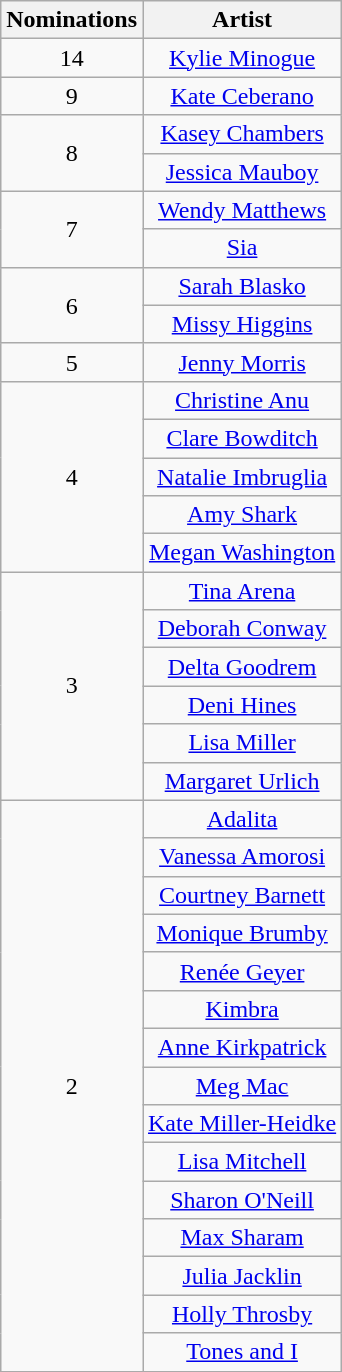<table class="wikitable" style="text-align: center">
<tr>
<th scope="col" width="55">Nominations</th>
<th scope="col" align="center">Artist</th>
</tr>
<tr>
<td style="text-align:center">14</td>
<td><a href='#'>Kylie Minogue</a></td>
</tr>
<tr>
<td style="text-align:center">9</td>
<td><a href='#'>Kate Ceberano</a></td>
</tr>
<tr>
<td rowspan=2 style="text-align:center">8</td>
<td><a href='#'>Kasey Chambers</a></td>
</tr>
<tr>
<td><a href='#'>Jessica Mauboy</a></td>
</tr>
<tr>
<td rowspan=2 style="text-align:center">7</td>
<td><a href='#'>Wendy Matthews</a></td>
</tr>
<tr>
<td><a href='#'>Sia</a></td>
</tr>
<tr>
<td rowspan=2 style="text-align:center">6</td>
<td><a href='#'>Sarah Blasko</a></td>
</tr>
<tr>
<td><a href='#'>Missy Higgins</a></td>
</tr>
<tr>
<td rowspan=1 style="text-align:center">5</td>
<td><a href='#'>Jenny Morris</a></td>
</tr>
<tr>
<td rowspan=5 style="text-align:center">4</td>
<td><a href='#'>Christine Anu</a></td>
</tr>
<tr>
<td><a href='#'>Clare Bowditch</a></td>
</tr>
<tr>
<td><a href='#'>Natalie Imbruglia</a></td>
</tr>
<tr>
<td><a href='#'>Amy Shark</a></td>
</tr>
<tr>
<td><a href='#'>Megan Washington</a></td>
</tr>
<tr>
<td rowspan=6 style="text-align:center">3</td>
<td><a href='#'>Tina Arena</a></td>
</tr>
<tr>
<td><a href='#'>Deborah Conway</a></td>
</tr>
<tr>
<td><a href='#'>Delta Goodrem</a></td>
</tr>
<tr>
<td><a href='#'>Deni Hines</a></td>
</tr>
<tr>
<td><a href='#'>Lisa Miller</a></td>
</tr>
<tr>
<td><a href='#'>Margaret Urlich</a></td>
</tr>
<tr>
<td rowspan=15 style="text-align:center">2</td>
<td><a href='#'>Adalita</a></td>
</tr>
<tr>
<td><a href='#'>Vanessa Amorosi</a></td>
</tr>
<tr>
<td><a href='#'>Courtney Barnett</a></td>
</tr>
<tr>
<td><a href='#'>Monique Brumby</a></td>
</tr>
<tr>
<td><a href='#'>Renée Geyer</a></td>
</tr>
<tr>
<td><a href='#'>Kimbra</a></td>
</tr>
<tr>
<td><a href='#'>Anne Kirkpatrick</a></td>
</tr>
<tr>
<td><a href='#'>Meg Mac</a></td>
</tr>
<tr>
<td><a href='#'>Kate Miller-Heidke</a></td>
</tr>
<tr>
<td><a href='#'>Lisa Mitchell</a></td>
</tr>
<tr>
<td><a href='#'>Sharon O'Neill</a></td>
</tr>
<tr>
<td><a href='#'>Max Sharam</a></td>
</tr>
<tr>
<td><a href='#'>Julia Jacklin</a></td>
</tr>
<tr>
<td><a href='#'>Holly Throsby</a></td>
</tr>
<tr>
<td><a href='#'>Tones and I</a></td>
</tr>
</table>
